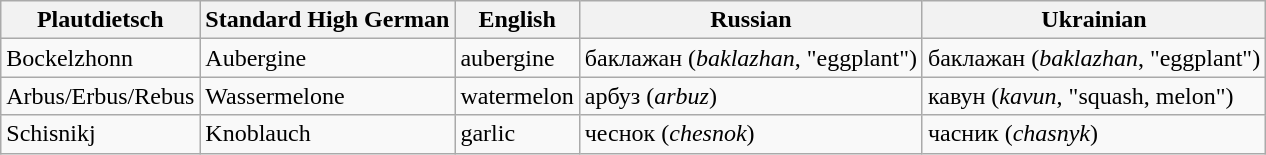<table class="wikitable">
<tr>
<th>Plautdietsch</th>
<th>Standard High German</th>
<th>English</th>
<th>Russian</th>
<th>Ukrainian</th>
</tr>
<tr>
<td>Bockelzhonn</td>
<td>Aubergine</td>
<td>aubergine</td>
<td>баклажан (<em>baklazhan</em>, "eggplant")</td>
<td>баклажан (<em>baklazhan</em>, "eggplant")</td>
</tr>
<tr>
<td>Arbus/Erbus/Rebus</td>
<td>Wassermelone</td>
<td>watermelon</td>
<td>арбуз (<em>arbuz</em>)</td>
<td>кавун (<em>kavun</em>, "squash, melon")</td>
</tr>
<tr>
<td>Schisnikj</td>
<td>Knoblauch</td>
<td>garlic</td>
<td>чеснок  (<em>chesnok</em>)</td>
<td>часник  (<em>chasnyk</em>)</td>
</tr>
</table>
